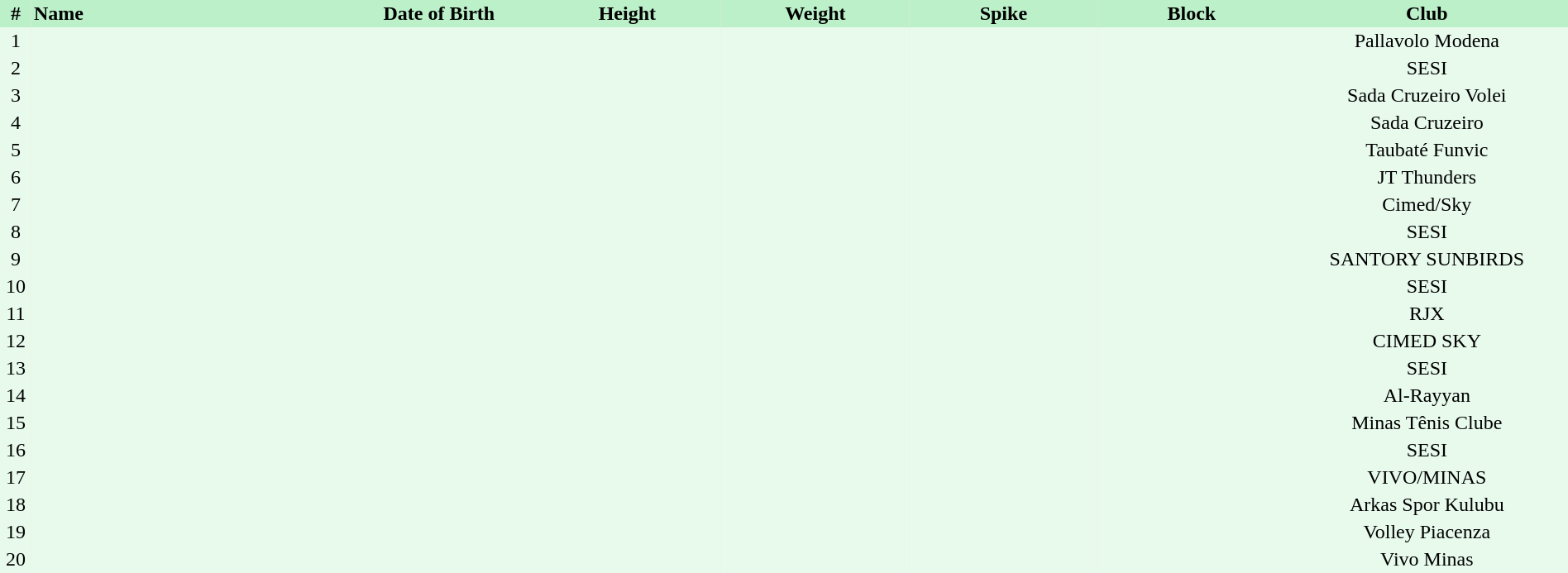<table border=0 cellpadding=2 cellspacing=0  |- bgcolor=#FFECCE style=text-align:center; font-size:90%; width=100%>
<tr bgcolor=#BBF0C9>
<th width=2%>#</th>
<th align=left width=20%>Name</th>
<th width=12%>Date of Birth</th>
<th width=12%>Height</th>
<th width=12%>Weight</th>
<th width=12%>Spike</th>
<th width=12%>Block</th>
<th width=20%>Club</th>
</tr>
<tr bgcolor=#E7FAEC>
<td>1</td>
<td align=left></td>
<td align=right></td>
<td></td>
<td></td>
<td></td>
<td></td>
<td>Pallavolo Modena</td>
</tr>
<tr bgcolor=#E7FAEC>
<td>2</td>
<td align=left></td>
<td align=right></td>
<td></td>
<td></td>
<td></td>
<td></td>
<td>SESI</td>
</tr>
<tr bgcolor=#E7FAEC>
<td>3</td>
<td align=left></td>
<td align=right></td>
<td></td>
<td></td>
<td></td>
<td></td>
<td>Sada Cruzeiro Volei</td>
</tr>
<tr bgcolor=#E7FAEC>
<td>4</td>
<td align=left></td>
<td align=right></td>
<td></td>
<td></td>
<td></td>
<td></td>
<td>Sada Cruzeiro</td>
</tr>
<tr bgcolor=#E7FAEC>
<td>5</td>
<td align=left></td>
<td align=right></td>
<td></td>
<td></td>
<td></td>
<td></td>
<td>Taubaté Funvic</td>
</tr>
<tr bgcolor=#E7FAEC>
<td>6</td>
<td align=left></td>
<td align=right></td>
<td></td>
<td></td>
<td></td>
<td></td>
<td>JT Thunders</td>
</tr>
<tr bgcolor=#E7FAEC>
<td>7</td>
<td align=left></td>
<td align=right></td>
<td></td>
<td></td>
<td></td>
<td></td>
<td>Cimed/Sky</td>
</tr>
<tr bgcolor=#E7FAEC>
<td>8</td>
<td align=left></td>
<td align=right></td>
<td></td>
<td></td>
<td></td>
<td></td>
<td>SESI</td>
</tr>
<tr bgcolor=#E7FAEC>
<td>9</td>
<td align=left></td>
<td align=right></td>
<td></td>
<td></td>
<td></td>
<td></td>
<td>SANTORY SUNBIRDS</td>
</tr>
<tr bgcolor=#E7FAEC>
<td>10</td>
<td align=left></td>
<td align=right></td>
<td></td>
<td></td>
<td></td>
<td></td>
<td>SESI</td>
</tr>
<tr bgcolor=#E7FAEC>
<td>11</td>
<td align=left></td>
<td align=right></td>
<td></td>
<td></td>
<td></td>
<td></td>
<td>RJX</td>
</tr>
<tr bgcolor=#E7FAEC>
<td>12</td>
<td align=left></td>
<td align=right></td>
<td></td>
<td></td>
<td></td>
<td></td>
<td>CIMED SKY</td>
</tr>
<tr bgcolor=#E7FAEC>
<td>13</td>
<td align=left></td>
<td align=right></td>
<td></td>
<td></td>
<td></td>
<td></td>
<td>SESI</td>
</tr>
<tr bgcolor=#E7FAEC>
<td>14</td>
<td align=left></td>
<td align=right></td>
<td></td>
<td></td>
<td></td>
<td></td>
<td>Al-Rayyan</td>
</tr>
<tr bgcolor=#E7FAEC>
<td>15</td>
<td align=left></td>
<td align=right></td>
<td></td>
<td></td>
<td></td>
<td></td>
<td>Minas Tênis Clube</td>
</tr>
<tr bgcolor=#E7FAEC>
<td>16</td>
<td align=left></td>
<td align=right></td>
<td></td>
<td></td>
<td></td>
<td></td>
<td>SESI</td>
</tr>
<tr bgcolor=#E7FAEC>
<td>17</td>
<td align=left></td>
<td align=right></td>
<td></td>
<td></td>
<td></td>
<td></td>
<td>VIVO/MINAS</td>
</tr>
<tr bgcolor=#E7FAEC>
<td>18</td>
<td align=left></td>
<td align=right></td>
<td></td>
<td></td>
<td></td>
<td></td>
<td>Arkas Spor Kulubu</td>
</tr>
<tr bgcolor=#E7FAEC>
<td>19</td>
<td align=left></td>
<td align=right></td>
<td></td>
<td></td>
<td></td>
<td></td>
<td>Volley Piacenza</td>
</tr>
<tr bgcolor=#E7FAEC>
<td>20</td>
<td align=left></td>
<td align=right></td>
<td></td>
<td></td>
<td></td>
<td></td>
<td>Vivo Minas</td>
</tr>
</table>
